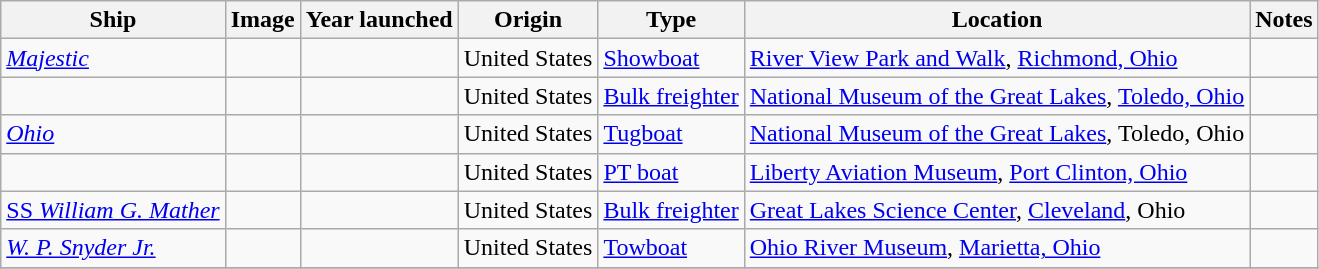<table class="wikitable sortable">
<tr>
<th>Ship</th>
<th>Image</th>
<th>Year launched</th>
<th>Origin</th>
<th>Type</th>
<th>Location</th>
<th>Notes</th>
</tr>
<tr>
<td data-sort-value=Majestic><em><a href='#'>Majestic</a></em></td>
<td></td>
<td></td>
<td> United States</td>
<td><a href='#'>Showboat</a></td>
<td><a href='#'>River View Park and Walk</a>, <a href='#'>Richmond, Ohio</a><br></td>
<td></td>
</tr>
<tr>
<td data-sort-value=Col. James M. Schoonmaker></td>
<td></td>
<td></td>
<td> United States</td>
<td><a href='#'>Bulk freighter</a></td>
<td><a href='#'>National Museum of the Great Lakes</a>, <a href='#'>Toledo, Ohio</a></td>
<td></td>
</tr>
<tr>
<td data-sort-value=Ohio><a href='#'><em>Ohio</em></a></td>
<td></td>
<td></td>
<td> United States</td>
<td><a href='#'>Tugboat</a></td>
<td><a href='#'>National Museum of the Great Lakes</a>, Toledo, Ohio</td>
<td></td>
</tr>
<tr>
<td data-sort-value=PT-728></td>
<td></td>
<td></td>
<td> United States</td>
<td><a href='#'>PT boat</a></td>
<td><a href='#'>Liberty Aviation Museum</a>, <a href='#'>Port Clinton, Ohio</a></td>
<td></td>
</tr>
<tr>
<td data-sort-value=William G. Mather><a href='#'>SS <em>William G. Mather</em></a></td>
<td></td>
<td></td>
<td> United States</td>
<td><a href='#'>Bulk freighter</a></td>
<td><a href='#'>Great Lakes Science Center</a>, <a href='#'>Cleveland</a>, Ohio<br></td>
<td></td>
</tr>
<tr>
<td data-sort-value=WP Snyder Jr.><em><a href='#'>W. P. Snyder Jr.</a></em></td>
<td></td>
<td></td>
<td> United States</td>
<td><a href='#'>Towboat</a></td>
<td><a href='#'>Ohio River Museum</a>, <a href='#'>Marietta, Ohio</a><br></td>
<td></td>
</tr>
<tr>
</tr>
</table>
